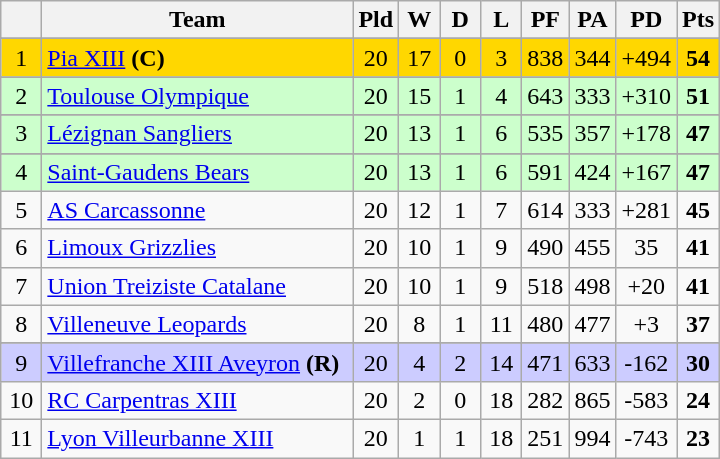<table class="wikitable" style="text-align:center;">
<tr>
<th width=20 abbr="Position"></th>
<th width=200>Team</th>
<th width=20 abbr="Played">Pld</th>
<th width=20 abbr="Won">W</th>
<th width=20 abbr="Drawn">D</th>
<th width=20 abbr="Lost">L</th>
<th width=20 abbr="Points for">PF</th>
<th width=20 abbr="Points against">PA</th>
<th width=20 abbr="Points difference">PD</th>
<th width=20 abbr="Points">Pts</th>
</tr>
<tr>
</tr>
<tr style="background:gold;">
<td>1</td>
<td style="text-align:left;"> <a href='#'>Pia XIII</a> <strong>(C)</strong></td>
<td>20</td>
<td>17</td>
<td>0</td>
<td>3</td>
<td>838</td>
<td>344</td>
<td>+494</td>
<td><strong>54</strong></td>
</tr>
<tr>
</tr>
<tr style="background: #ccffcc;">
<td>2</td>
<td style="text-align:left;"> <a href='#'>Toulouse Olympique</a></td>
<td>20</td>
<td>15</td>
<td>1</td>
<td>4</td>
<td>643</td>
<td>333</td>
<td>+310</td>
<td><strong>51</strong></td>
</tr>
<tr>
</tr>
<tr style="background: #ccffcc;">
<td>3</td>
<td style="text-align:left;"> <a href='#'>Lézignan Sangliers</a></td>
<td>20</td>
<td>13</td>
<td>1</td>
<td>6</td>
<td>535</td>
<td>357</td>
<td>+178</td>
<td><strong>47</strong></td>
</tr>
<tr>
</tr>
<tr style="background: #ccffcc;">
<td>4</td>
<td style="text-align:left;"> <a href='#'>Saint-Gaudens Bears</a></td>
<td>20</td>
<td>13</td>
<td>1</td>
<td>6</td>
<td>591</td>
<td>424</td>
<td>+167</td>
<td><strong>47</strong></td>
</tr>
<tr>
<td>5</td>
<td style="text-align:left;"> <a href='#'>AS Carcassonne</a></td>
<td>20</td>
<td>12</td>
<td>1</td>
<td>7</td>
<td>614</td>
<td>333</td>
<td>+281</td>
<td><strong>45</strong></td>
</tr>
<tr>
<td>6</td>
<td style="text-align:left;"> <a href='#'>Limoux Grizzlies</a></td>
<td>20</td>
<td>10</td>
<td>1</td>
<td>9</td>
<td>490</td>
<td>455</td>
<td>35</td>
<td><strong>41</strong></td>
</tr>
<tr>
<td>7</td>
<td style="text-align:left;"> <a href='#'>Union Treiziste Catalane</a></td>
<td>20</td>
<td>10</td>
<td>1</td>
<td>9</td>
<td>518</td>
<td>498</td>
<td>+20</td>
<td><strong>41</strong></td>
</tr>
<tr>
<td>8</td>
<td style="text-align:left;"> <a href='#'>Villeneuve Leopards</a></td>
<td>20</td>
<td>8</td>
<td>1</td>
<td>11</td>
<td>480</td>
<td>477</td>
<td>+3</td>
<td><strong>37</strong></td>
</tr>
<tr>
</tr>
<tr style="background: #ccccff;">
<td>9</td>
<td style="text-align:left"> <a href='#'>Villefranche XIII Aveyron</a> <strong>(R)</strong></td>
<td>20</td>
<td>4</td>
<td>2</td>
<td>14</td>
<td>471</td>
<td>633</td>
<td>-162</td>
<td><strong>30</strong></td>
</tr>
<tr>
<td>10</td>
<td style="text-align:left;"> <a href='#'>RC Carpentras XIII</a></td>
<td>20</td>
<td>2</td>
<td>0</td>
<td>18</td>
<td>282</td>
<td>865</td>
<td>-583</td>
<td><strong>24</strong></td>
</tr>
<tr>
<td>11</td>
<td style="text-align:left;"> <a href='#'>Lyon Villeurbanne XIII</a></td>
<td>20</td>
<td>1</td>
<td>1</td>
<td>18</td>
<td>251</td>
<td>994</td>
<td>-743</td>
<td><strong>23</strong></td>
</tr>
</table>
